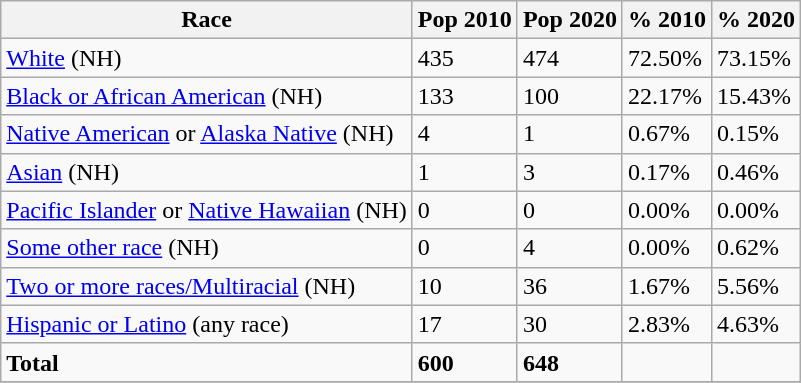<table class="wikitable">
<tr>
<th>Race</th>
<th>Pop 2010</th>
<th>Pop 2020</th>
<th>% 2010</th>
<th>% 2020</th>
</tr>
<tr>
<td><a href='#'>White</a> (NH)</td>
<td>435</td>
<td>474</td>
<td>72.50%</td>
<td>73.15%</td>
</tr>
<tr>
<td><a href='#'>Black or African American</a> (NH)</td>
<td>133</td>
<td>100</td>
<td>22.17%</td>
<td>15.43%</td>
</tr>
<tr>
<td><a href='#'>Native American</a> or <a href='#'>Alaska Native</a> (NH)</td>
<td>4</td>
<td>1</td>
<td>0.67%</td>
<td>0.15%</td>
</tr>
<tr>
<td><a href='#'>Asian</a> (NH)</td>
<td>1</td>
<td>3</td>
<td>0.17%</td>
<td>0.46%</td>
</tr>
<tr>
<td><a href='#'>Pacific Islander</a> or <a href='#'>Native Hawaiian</a> (NH)</td>
<td>0</td>
<td>0</td>
<td>0.00%</td>
<td>0.00%</td>
</tr>
<tr>
<td><a href='#'>Some other race</a> (NH)</td>
<td>0</td>
<td>4</td>
<td>0.00%</td>
<td>0.62%</td>
</tr>
<tr>
<td><a href='#'>Two or more races/Multiracial</a> (NH)</td>
<td>10</td>
<td>36</td>
<td>1.67%</td>
<td>5.56%</td>
</tr>
<tr>
<td><a href='#'>Hispanic or Latino</a> (any race)</td>
<td>17</td>
<td>30</td>
<td>2.83%</td>
<td>4.63%</td>
</tr>
<tr>
<td><strong>Total</strong></td>
<td><strong>600</strong></td>
<td><strong>648</strong></td>
<td></td>
<td></td>
</tr>
<tr>
</tr>
</table>
